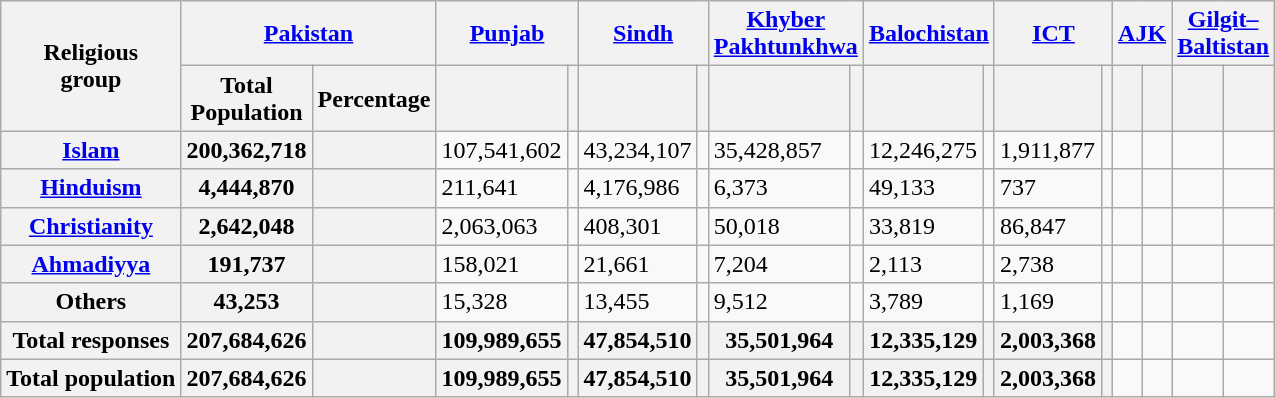<table class="wikitable sortable">
<tr>
<th rowspan="2">Religious<br>group</th>
<th colspan="2"><a href='#'>Pakistan</a></th>
<th colspan="2"><a href='#'>Punjab</a></th>
<th colspan="2"><a href='#'>Sindh</a></th>
<th colspan="2"><a href='#'>Khyber<br>Pakhtunkhwa</a></th>
<th colspan="2"><a href='#'>Balochistan</a></th>
<th colspan="2"><a href='#'>ICT</a></th>
<th colspan="2"><a href='#'>AJK</a></th>
<th colspan="2"><a href='#'>Gilgit–<br>Baltistan</a></th>
</tr>
<tr>
<th>Total<br>Population</th>
<th>Percentage</th>
<th><a href='#'></a></th>
<th></th>
<th></th>
<th></th>
<th></th>
<th></th>
<th></th>
<th></th>
<th></th>
<th></th>
<th></th>
<th></th>
<th></th>
<th></th>
</tr>
<tr>
<th><a href='#'>Islam</a> </th>
<th>200,362,718</th>
<th></th>
<td>107,541,602</td>
<td></td>
<td>43,234,107</td>
<td></td>
<td>35,428,857</td>
<td></td>
<td>12,246,275</td>
<td></td>
<td>1,911,877</td>
<td></td>
<td></td>
<td></td>
<td></td>
<td></td>
</tr>
<tr>
<th><a href='#'>Hinduism</a> </th>
<th>4,444,870</th>
<th></th>
<td>211,641</td>
<td></td>
<td>4,176,986</td>
<td></td>
<td>6,373</td>
<td></td>
<td>49,133</td>
<td></td>
<td>737</td>
<td></td>
<td></td>
<td></td>
<td></td>
<td></td>
</tr>
<tr>
<th><a href='#'>Christianity</a> </th>
<th>2,642,048</th>
<th></th>
<td>2,063,063</td>
<td></td>
<td>408,301</td>
<td></td>
<td>50,018</td>
<td></td>
<td>33,819</td>
<td></td>
<td>86,847</td>
<td></td>
<td></td>
<td></td>
<td></td>
<td></td>
</tr>
<tr>
<th><a href='#'>Ahmadiyya</a> </th>
<th>191,737</th>
<th></th>
<td>158,021</td>
<td></td>
<td>21,661</td>
<td></td>
<td>7,204</td>
<td></td>
<td>2,113</td>
<td></td>
<td>2,738</td>
<td></td>
<td></td>
<td></td>
<td></td>
<td></td>
</tr>
<tr>
<th>Others</th>
<th>43,253</th>
<th></th>
<td>15,328</td>
<td></td>
<td>13,455</td>
<td></td>
<td>9,512</td>
<td></td>
<td>3,789</td>
<td></td>
<td>1,169</td>
<td></td>
<td></td>
<td></td>
<td></td>
<td></td>
</tr>
<tr>
<th>Total responses</th>
<th>207,684,626</th>
<th></th>
<th>109,989,655</th>
<th></th>
<th>47,854,510</th>
<th></th>
<th>35,501,964</th>
<th></th>
<th>12,335,129</th>
<th></th>
<th>2,003,368</th>
<th></th>
<td></td>
<td></td>
<td></td>
<td></td>
</tr>
<tr>
<th>Total population</th>
<th>207,684,626</th>
<th></th>
<th>109,989,655</th>
<th></th>
<th>47,854,510</th>
<th></th>
<th>35,501,964</th>
<th></th>
<th>12,335,129</th>
<th></th>
<th>2,003,368</th>
<th></th>
<td></td>
<td></td>
<td></td>
<td></td>
</tr>
</table>
